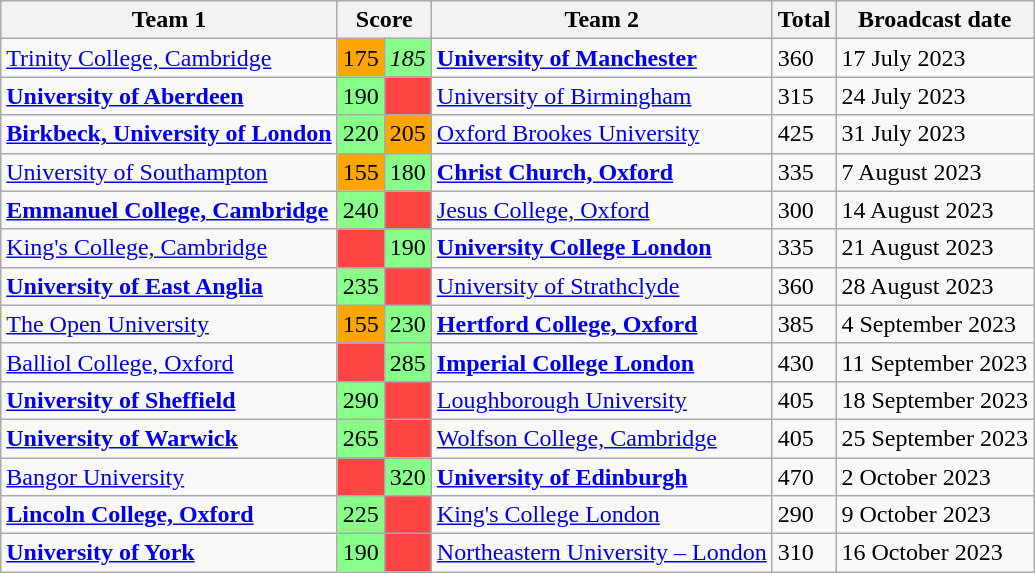<table class="wikitable">
<tr>
<th>Team 1</th>
<th colspan="2">Score</th>
<th>Team 2</th>
<th>Total</th>
<th>Broadcast date</th>
</tr>
<tr>
<td><a href='#'>Trinity College, Cambridge</a></td>
<td style="background:orange">175</td>
<td style="background:#88ff88"><em>185</em></td>
<td><strong><a href='#'>University of Manchester</a></strong></td>
<td>360</td>
<td>17 July 2023</td>
</tr>
<tr>
<td><strong><a href='#'>University of Aberdeen</a></strong></td>
<td style="background:#88ff88">190</td>
<td style="background:#f44;"></td>
<td><a href='#'>University of Birmingham</a></td>
<td>315</td>
<td>24 July 2023</td>
</tr>
<tr>
<td><strong><a href='#'>Birkbeck, University of London</a></strong></td>
<td style="background:#88ff88">220</td>
<td style="background:orange">205</td>
<td><a href='#'>Oxford Brookes University</a></td>
<td>425</td>
<td>31 July 2023</td>
</tr>
<tr>
<td><a href='#'>University of Southampton</a></td>
<td style="background:orange">155</td>
<td style="background:#88ff88">180</td>
<td><strong><a href='#'>Christ Church, Oxford</a></strong></td>
<td>335</td>
<td>7 August 2023</td>
</tr>
<tr>
<td><strong><a href='#'>Emmanuel College, Cambridge</a></strong></td>
<td style="background:#88ff88">240</td>
<td style="background:#f44;"></td>
<td><a href='#'>Jesus College, Oxford</a></td>
<td>300</td>
<td>14 August 2023</td>
</tr>
<tr>
<td><a href='#'>King's College, Cambridge</a></td>
<td style="background:#f44;"></td>
<td style="background:#88ff88">190</td>
<td><strong><a href='#'>University College London</a></strong></td>
<td>335</td>
<td>21 August 2023</td>
</tr>
<tr>
<td><strong><a href='#'>University of East Anglia</a></strong></td>
<td style="background:#88ff88">235</td>
<td style="background:#f44;"></td>
<td><a href='#'>University of Strathclyde</a></td>
<td>360</td>
<td>28 August 2023</td>
</tr>
<tr>
<td><a href='#'>The Open University</a></td>
<td style="background:orange">155</td>
<td style="background:#88ff88">230</td>
<td><strong><a href='#'>Hertford College, Oxford</a></strong></td>
<td>385</td>
<td>4 September 2023</td>
</tr>
<tr>
<td><a href='#'>Balliol College, Oxford</a></td>
<td style="background:#f44;"></td>
<td style="background:#88ff88">285</td>
<td><strong><a href='#'>Imperial College London</a></strong></td>
<td>430</td>
<td>11 September 2023</td>
</tr>
<tr>
<td><strong><a href='#'>University of Sheffield</a></strong></td>
<td style="background:#88ff88">290</td>
<td style="background:#f44;"></td>
<td><a href='#'>Loughborough University</a></td>
<td>405</td>
<td>18 September 2023</td>
</tr>
<tr>
<td><strong><a href='#'>University of Warwick</a></strong></td>
<td style="background:#88ff88">265</td>
<td style="background:#f44;"></td>
<td><a href='#'>Wolfson College, Cambridge</a></td>
<td>405</td>
<td>25 September 2023</td>
</tr>
<tr>
<td><a href='#'>Bangor University</a></td>
<td style="background:#f44;"></td>
<td style="background:#88ff88">320</td>
<td><strong><a href='#'>University of Edinburgh</a></strong></td>
<td>470</td>
<td>2 October 2023</td>
</tr>
<tr>
<td><strong><a href='#'>Lincoln College, Oxford</a></strong></td>
<td style="background:#88ff88">225</td>
<td style="background:#f44;"></td>
<td><a href='#'>King's College London</a></td>
<td>290</td>
<td>9 October 2023</td>
</tr>
<tr>
<td><strong><a href='#'>University of York</a></strong></td>
<td style="background:#88ff88">190</td>
<td style="background:#f44;"></td>
<td><a href='#'>Northeastern University – London</a></td>
<td>310</td>
<td>16 October 2023</td>
</tr>
</table>
